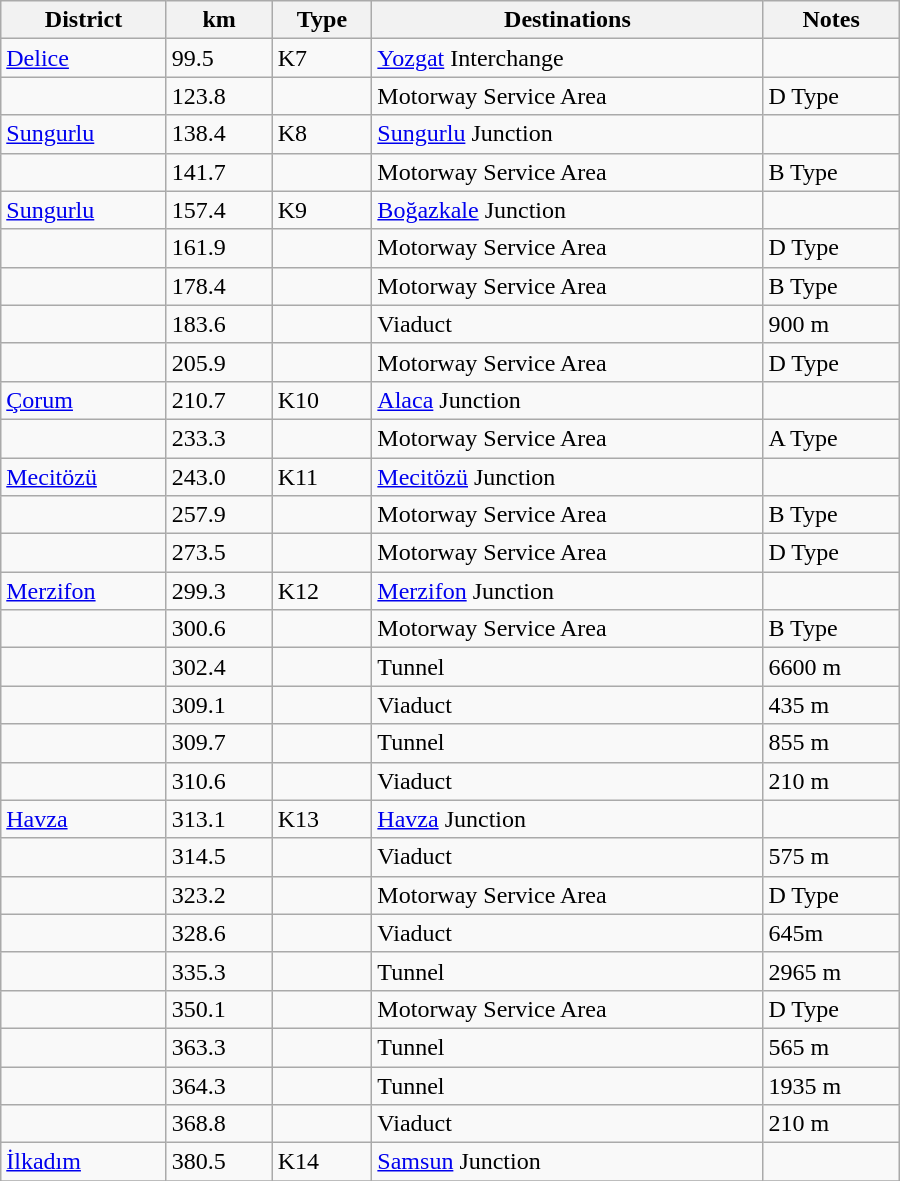<table class="wikitable"  width="600px">
<tr>
<th>District</th>
<th>km</th>
<th>Type</th>
<th>Destinations</th>
<th>Notes</th>
</tr>
<tr>
<td><a href='#'>Delice</a></td>
<td>99.5</td>
<td> K7</td>
<td><a href='#'>Yozgat</a> Interchange</td>
<td></td>
</tr>
<tr>
<td></td>
<td>123.8</td>
<td></td>
<td>Motorway Service Area</td>
<td>D Type</td>
</tr>
<tr>
<td><a href='#'>Sungurlu</a></td>
<td>138.4</td>
<td> K8</td>
<td><a href='#'>Sungurlu</a> Junction</td>
<td></td>
</tr>
<tr>
<td></td>
<td>141.7</td>
<td></td>
<td>Motorway Service Area</td>
<td>B Type</td>
</tr>
<tr>
<td><a href='#'>Sungurlu</a></td>
<td>157.4</td>
<td> K9</td>
<td><a href='#'>Boğazkale</a> Junction</td>
<td></td>
</tr>
<tr>
<td></td>
<td>161.9</td>
<td></td>
<td>Motorway Service Area</td>
<td>D Type</td>
</tr>
<tr>
<td></td>
<td>178.4</td>
<td></td>
<td>Motorway Service Area</td>
<td>B Type</td>
</tr>
<tr>
<td></td>
<td>183.6</td>
<td></td>
<td>Viaduct</td>
<td>900 m</td>
</tr>
<tr>
<td></td>
<td>205.9</td>
<td></td>
<td>Motorway Service Area</td>
<td>D Type</td>
</tr>
<tr>
<td><a href='#'>Çorum</a></td>
<td>210.7</td>
<td> K10</td>
<td><a href='#'>Alaca</a> Junction</td>
<td></td>
</tr>
<tr>
<td></td>
<td>233.3</td>
<td></td>
<td>Motorway Service Area</td>
<td>A Type</td>
</tr>
<tr>
<td><a href='#'>Mecitözü</a></td>
<td>243.0</td>
<td> K11</td>
<td><a href='#'>Mecitözü</a> Junction</td>
<td></td>
</tr>
<tr>
<td></td>
<td>257.9</td>
<td></td>
<td>Motorway Service Area</td>
<td>B Type</td>
</tr>
<tr>
<td></td>
<td>273.5</td>
<td></td>
<td>Motorway Service Area</td>
<td>D Type</td>
</tr>
<tr>
<td><a href='#'>Merzifon</a></td>
<td>299.3</td>
<td> K12</td>
<td><a href='#'>Merzifon</a> Junction</td>
<td></td>
</tr>
<tr>
<td></td>
<td>300.6</td>
<td></td>
<td>Motorway Service Area</td>
<td>B Type</td>
</tr>
<tr>
<td></td>
<td>302.4</td>
<td></td>
<td>Tunnel</td>
<td>6600 m</td>
</tr>
<tr>
<td></td>
<td>309.1</td>
<td></td>
<td>Viaduct</td>
<td>435 m</td>
</tr>
<tr>
<td></td>
<td>309.7</td>
<td></td>
<td>Tunnel</td>
<td>855 m</td>
</tr>
<tr>
<td></td>
<td>310.6</td>
<td></td>
<td>Viaduct</td>
<td>210 m</td>
</tr>
<tr>
<td><a href='#'>Havza</a></td>
<td>313.1</td>
<td> K13</td>
<td><a href='#'>Havza</a> Junction</td>
<td></td>
</tr>
<tr>
<td></td>
<td>314.5</td>
<td></td>
<td>Viaduct</td>
<td>575 m</td>
</tr>
<tr>
<td></td>
<td>323.2</td>
<td></td>
<td>Motorway Service Area</td>
<td>D Type</td>
</tr>
<tr>
<td></td>
<td>328.6</td>
<td></td>
<td>Viaduct</td>
<td>645m</td>
</tr>
<tr>
<td></td>
<td>335.3</td>
<td></td>
<td>Tunnel</td>
<td>2965 m</td>
</tr>
<tr>
<td></td>
<td>350.1</td>
<td></td>
<td>Motorway Service Area</td>
<td>D Type</td>
</tr>
<tr>
<td></td>
<td>363.3</td>
<td></td>
<td>Tunnel</td>
<td>565 m</td>
</tr>
<tr>
<td></td>
<td>364.3</td>
<td></td>
<td>Tunnel</td>
<td>1935 m</td>
</tr>
<tr>
<td></td>
<td>368.8</td>
<td></td>
<td>Viaduct</td>
<td>210 m</td>
</tr>
<tr>
<td><a href='#'>İlkadım</a></td>
<td>380.5</td>
<td>  K14</td>
<td><a href='#'>Samsun</a> Junction</td>
<td></td>
</tr>
<tr>
</tr>
</table>
